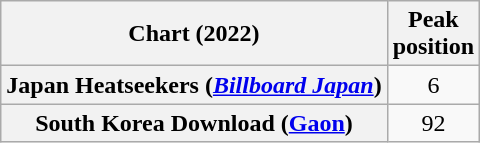<table class="wikitable sortable plainrowheaders" style="text-align:center">
<tr>
<th scope="col">Chart (2022)</th>
<th scope="col">Peak<br>position</th>
</tr>
<tr>
<th scope="row">Japan Heatseekers (<em><a href='#'>Billboard Japan</a></em>)</th>
<td>6</td>
</tr>
<tr>
<th scope="row">South Korea Download (<a href='#'>Gaon</a>)</th>
<td>92</td>
</tr>
</table>
